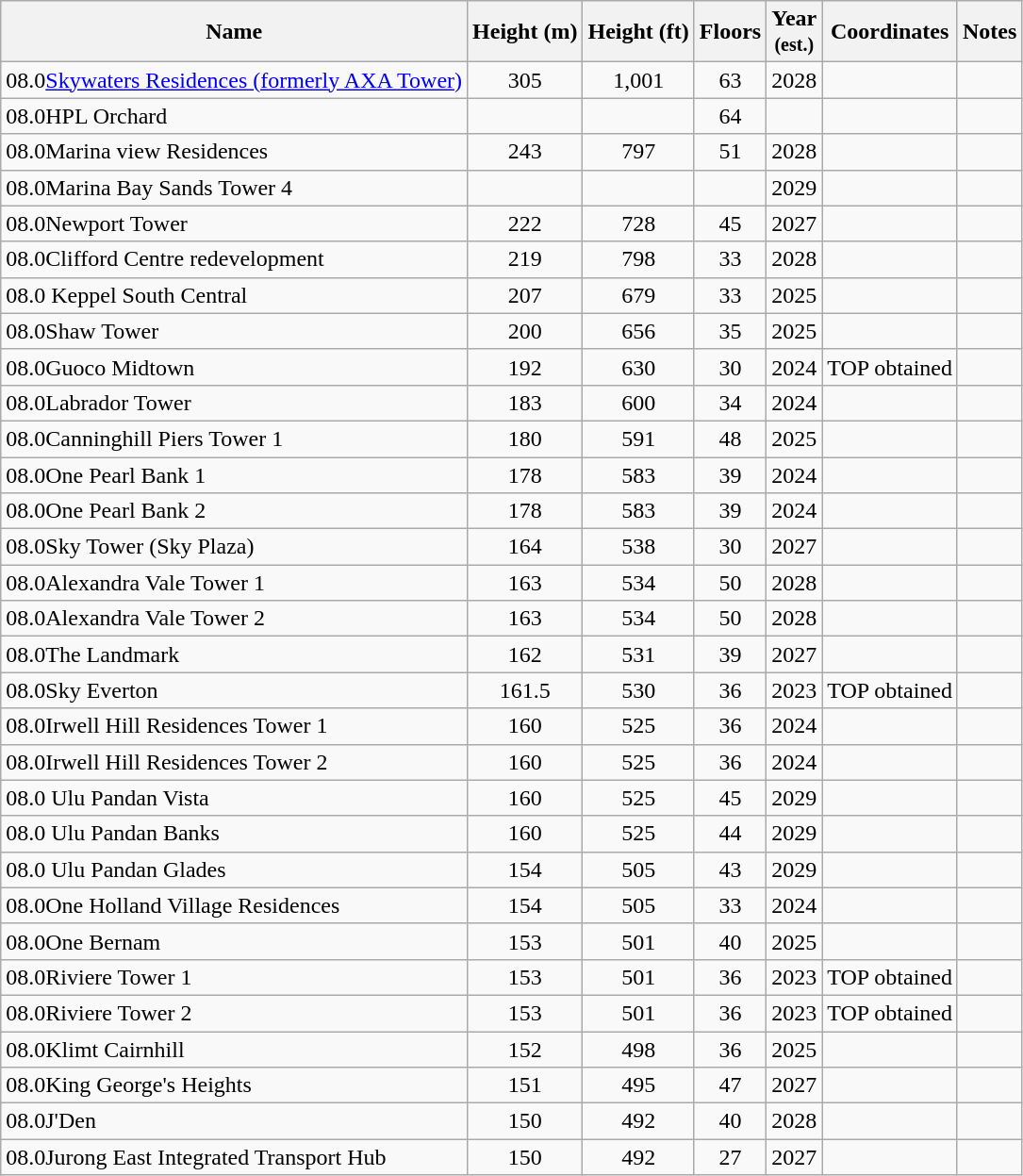<table class="wikitable sortable">
<tr>
<th>Name</th>
<th>Height (m)</th>
<th>Height (ft)</th>
<th>Floors</th>
<th>Year<br><small>(est.)</small></th>
<th>Coordinates</th>
<th class="unsortable">Notes</th>
</tr>
<tr>
<td><span>08.0</span><a href='#'>Skywaters Residences (formerly AXA Tower)</a></td>
<td style="text-align:center;">305</td>
<td style="text-align:center;">1,001</td>
<td style="text-align:center;">63</td>
<td style="text-align:center;">2028</td>
<td style="text-align:center;"></td>
<td></td>
</tr>
<tr>
<td><span>08.0</span>HPL Orchard</td>
<td style="text-align:center;"></td>
<td style="text-align:center;"></td>
<td style="text-align:center;">64</td>
<td style="text-align:center;"></td>
<td style="text-align:center;"></td>
<td></td>
</tr>
<tr>
<td><span>08.0</span>Marina view Residences</td>
<td style="text-align:center;">243</td>
<td style="text-align:center;">797</td>
<td style="text-align:center;">51</td>
<td style="text-align:center;">2028</td>
<td style="text-align:center;"></td>
<td></td>
</tr>
<tr>
<td><span>08.0</span>Marina Bay Sands Tower 4</td>
<td style="text-align:center;"></td>
<td style="text-align:center;"></td>
<td style="text-align:center;"></td>
<td style="text-align:center;">2029</td>
<td style="text-align:center;"></td>
<td></td>
</tr>
<tr>
<td><span>08.0</span>Newport Tower</td>
<td style="text-align:center;">222</td>
<td style="text-align:center;">728</td>
<td style="text-align:center;">45</td>
<td style="text-align:center;">2027</td>
<td style="text-align:center;"></td>
<td></td>
</tr>
<tr>
<td><span>08.0</span>Clifford Centre redevelopment</td>
<td style="text-align:center;">219</td>
<td style="text-align:center;">798</td>
<td style="text-align:center;">33</td>
<td style="text-align:center;">2028</td>
<td style="text-align:center;"></td>
<td></td>
</tr>
<tr>
<td><span>08.0</span> Keppel South Central</td>
<td style="text-align:center;">207</td>
<td style="text-align:center;">679</td>
<td style="text-align:center;">33</td>
<td style="text-align:center;">2025</td>
<td style="text-align:center;"></td>
<td></td>
</tr>
<tr>
<td><span>08.0</span>Shaw Tower</td>
<td style="text-align:center;">200</td>
<td style="text-align:center;">656</td>
<td style="text-align:center;">35</td>
<td style="text-align:center;">2025</td>
<td style="text-align:center;"></td>
<td></td>
</tr>
<tr>
<td><span>08.0</span>Guoco Midtown</td>
<td style="text-align:center;">192</td>
<td style="text-align:center;">630</td>
<td style="text-align:center;">30</td>
<td style="text-align:center;">2024</td>
<td style="text-align:center;">TOP obtained</td>
<td></td>
</tr>
<tr>
<td><span>08.0</span>Labrador Tower</td>
<td style="text-align:center;">183</td>
<td style="text-align:center;">600</td>
<td style="text-align:center;">34</td>
<td style="text-align:center;">2024</td>
<td style="text-align:center;"></td>
<td></td>
</tr>
<tr>
<td><span>08.0</span>Canninghill Piers Tower 1</td>
<td style="text-align:center;">180</td>
<td style="text-align:center;">591</td>
<td style="text-align:center;">48</td>
<td style="text-align:center;">2025</td>
<td style="text-align:center;"></td>
<td></td>
</tr>
<tr>
<td><span>08.0</span>One Pearl Bank 1</td>
<td style="text-align:center;">178</td>
<td style="text-align:center;">583</td>
<td style="text-align:center;">39</td>
<td style="text-align:center;">2024</td>
<td style="text-align:center;"></td>
<td></td>
</tr>
<tr>
<td><span>08.0</span>One Pearl Bank 2</td>
<td style="text-align:center;">178</td>
<td style="text-align:center;">583</td>
<td style="text-align:center;">39</td>
<td style="text-align:center;">2024</td>
<td style="text-align:center;"></td>
<td></td>
</tr>
<tr>
<td><span>08.0</span>Sky Tower (Sky Plaza)</td>
<td style="text-align:center;">164</td>
<td style="text-align:center;">538</td>
<td style="text-align:center;">30</td>
<td style="text-align:center;">2027</td>
<td style="text-align:center;"></td>
<td></td>
</tr>
<tr>
<td><span>08.0</span>Alexandra Vale Tower 1</td>
<td style="text-align:center;">163</td>
<td style="text-align:center;">534</td>
<td style="text-align:center;">50</td>
<td style="text-align:center;">2028</td>
<td style="text-align:center;"></td>
<td></td>
</tr>
<tr>
<td><span>08.0</span>Alexandra Vale Tower 2</td>
<td style="text-align:center;">163</td>
<td style="text-align:center;">534</td>
<td style="text-align:center;">50</td>
<td style="text-align:center;">2028</td>
<td style="text-align:center;"></td>
<td></td>
</tr>
<tr>
<td><span>08.0</span>The Landmark</td>
<td style="text-align:center;">162</td>
<td style="text-align:center;">531</td>
<td style="text-align:center;">39</td>
<td style="text-align:center;">2027</td>
<td style="text-align:center;"></td>
<td></td>
</tr>
<tr>
<td><span>08.0</span>Sky Everton</td>
<td style="text-align:center;">161.5</td>
<td style="text-align:center;">530</td>
<td style="text-align:center;">36</td>
<td style="text-align:center;">2023</td>
<td style="text-align:center;">TOP obtained</td>
<td></td>
</tr>
<tr>
<td><span>08.0</span>Irwell Hill Residences Tower 1</td>
<td style="text-align:center;">160</td>
<td style="text-align:center;">525</td>
<td style="text-align:center;">36</td>
<td style="text-align:center;">2024</td>
<td style="text-align:center;"></td>
<td></td>
</tr>
<tr>
<td><span>08.0</span>Irwell Hill Residences Tower 2</td>
<td style="text-align:center;">160</td>
<td style="text-align:center;">525</td>
<td style="text-align:center;">36</td>
<td style="text-align:center;">2024</td>
<td style="text-align:center;"></td>
<td></td>
</tr>
<tr>
<td><span>08.0</span> Ulu Pandan Vista</td>
<td style="text-align:center;">160</td>
<td style="text-align:center;">525</td>
<td style="text-align:center;">45</td>
<td style="text-align:center;">2029</td>
<td style="text-align:center;"></td>
<td></td>
</tr>
<tr>
<td><span>08.0</span> Ulu Pandan Banks</td>
<td style="text-align:center;">160</td>
<td style="text-align:center;">525</td>
<td style="text-align:center;">44</td>
<td style="text-align:center;">2029</td>
<td style="text-align:center;"></td>
<td></td>
</tr>
<tr>
<td><span>08.0</span> Ulu Pandan Glades</td>
<td style="text-align:center;">154</td>
<td style="text-align:center;">505</td>
<td style="text-align:center;">43</td>
<td style="text-align:center;">2029</td>
<td style="text-align:center;"></td>
<td></td>
</tr>
<tr>
<td><span>08.0</span>One Holland Village Residences</td>
<td style="text-align:center;">154</td>
<td style="text-align:center;">505</td>
<td style="text-align:center;">33</td>
<td style="text-align:center;">2024</td>
<td style="text-align:center;"></td>
<td></td>
</tr>
<tr>
<td><span>08.0</span>One Bernam</td>
<td style="text-align:center;">153</td>
<td style="text-align:center;">501</td>
<td style="text-align:center;">40</td>
<td style="text-align:center;">2025</td>
<td style="text-align:center;"></td>
<td></td>
</tr>
<tr>
<td><span>08.0</span>Riviere Tower 1</td>
<td style="text-align:center;">153</td>
<td style="text-align:center;">501</td>
<td style="text-align:center;">36</td>
<td style="text-align:center;">2023</td>
<td style="text-align:center;">TOP obtained</td>
<td style="text-align:center;"></td>
</tr>
<tr>
<td><span>08.0</span>Riviere Tower 2</td>
<td style="text-align:center;">153</td>
<td style="text-align:center;">501</td>
<td style="text-align:center;">36</td>
<td style="text-align:center;">2023</td>
<td style="text-align:center;">TOP obtained</td>
<td style="text-align:center;"></td>
</tr>
<tr>
<td><span>08.0</span>Klimt Cairnhill</td>
<td style="text-align:center;">152</td>
<td style="text-align:center;">498</td>
<td style="text-align:center;">36</td>
<td style="text-align:center;">2025</td>
<td style="text-align:center;"></td>
<td></td>
</tr>
<tr>
<td><span>08.0</span>King George's Heights</td>
<td style="text-align:center;">151</td>
<td style="text-align:center;">495</td>
<td style="text-align:center;">47</td>
<td style="text-align:center;">2027</td>
<td style="text-align:center;"></td>
<td></td>
</tr>
<tr>
<td><span>08.0</span>J'Den</td>
<td style="text-align:center;">150</td>
<td style="text-align:center;">492</td>
<td style="text-align:center;">40</td>
<td style="text-align:center;">2028</td>
<td style="text-align:center;"></td>
<td></td>
</tr>
<tr>
<td><span>08.0</span>Jurong East Integrated Transport Hub</td>
<td style="text-align:center;">150</td>
<td style="text-align:center;">492</td>
<td style="text-align:center;">27</td>
<td style="text-align:center;">2027</td>
<td style="text-align:center;"></td>
<td></td>
</tr>
</table>
